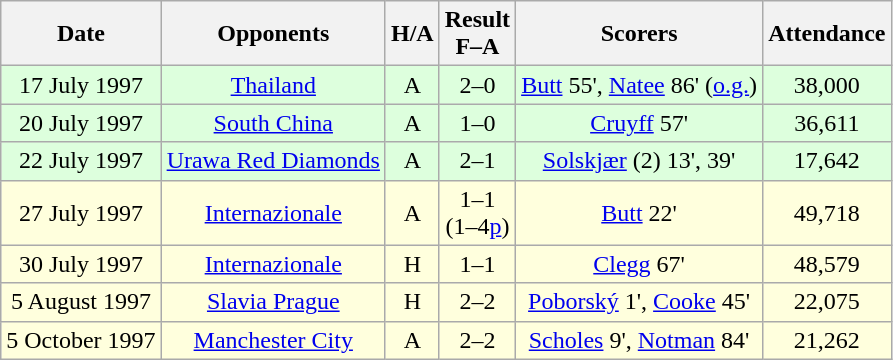<table class="wikitable" style="text-align:center">
<tr>
<th>Date</th>
<th>Opponents</th>
<th>H/A</th>
<th>Result<br>F–A</th>
<th>Scorers</th>
<th>Attendance</th>
</tr>
<tr bgcolor="#ddffdd">
<td>17 July 1997</td>
<td><a href='#'>Thailand</a></td>
<td>A</td>
<td>2–0</td>
<td><a href='#'>Butt</a> 55', <a href='#'>Natee</a> 86' (<a href='#'>o.g.</a>)</td>
<td>38,000</td>
</tr>
<tr bgcolor="#ddffdd">
<td>20 July 1997</td>
<td><a href='#'>South China</a></td>
<td>A</td>
<td>1–0</td>
<td><a href='#'>Cruyff</a> 57'</td>
<td>36,611</td>
</tr>
<tr bgcolor="#ddffdd">
<td>22 July 1997</td>
<td><a href='#'>Urawa Red Diamonds</a></td>
<td>A</td>
<td>2–1</td>
<td><a href='#'>Solskjær</a> (2) 13', 39'</td>
<td>17,642</td>
</tr>
<tr bgcolor="#ffffdd">
<td>27 July 1997</td>
<td><a href='#'>Internazionale</a></td>
<td>A</td>
<td>1–1<br>(1–4<a href='#'>p</a>)</td>
<td><a href='#'>Butt</a> 22'</td>
<td>49,718</td>
</tr>
<tr bgcolor="#ffffdd">
<td>30 July 1997</td>
<td><a href='#'>Internazionale</a></td>
<td>H</td>
<td>1–1</td>
<td><a href='#'>Clegg</a> 67'</td>
<td>48,579</td>
</tr>
<tr bgcolor="#ffffdd">
<td>5 August 1997</td>
<td><a href='#'>Slavia Prague</a></td>
<td>H</td>
<td>2–2</td>
<td><a href='#'>Poborský</a> 1', <a href='#'>Cooke</a> 45'</td>
<td>22,075</td>
</tr>
<tr bgcolor="#ffffdd">
<td>5 October 1997</td>
<td><a href='#'>Manchester City</a></td>
<td>A</td>
<td>2–2</td>
<td><a href='#'>Scholes</a> 9', <a href='#'>Notman</a> 84'</td>
<td>21,262</td>
</tr>
</table>
